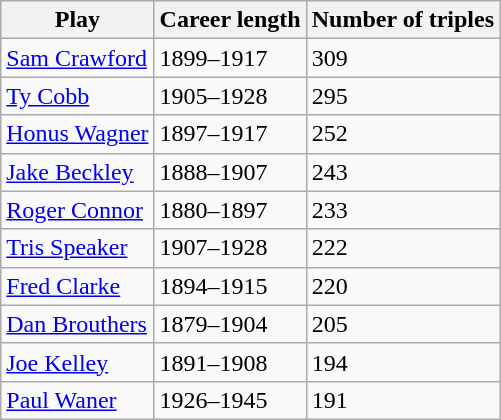<table class="wikitable">
<tr>
<th>Play</th>
<th>Career length</th>
<th>Number of triples</th>
</tr>
<tr>
<td><a href='#'>Sam Crawford</a></td>
<td>1899–1917</td>
<td>309</td>
</tr>
<tr>
<td><a href='#'>Ty Cobb</a></td>
<td>1905–1928</td>
<td>295</td>
</tr>
<tr>
<td><a href='#'>Honus Wagner</a></td>
<td>1897–1917</td>
<td>252</td>
</tr>
<tr>
<td><a href='#'>Jake Beckley</a></td>
<td>1888–1907</td>
<td>243</td>
</tr>
<tr>
<td><a href='#'>Roger Connor</a></td>
<td>1880–1897</td>
<td>233</td>
</tr>
<tr>
<td><a href='#'>Tris Speaker</a></td>
<td>1907–1928</td>
<td>222</td>
</tr>
<tr>
<td><a href='#'>Fred Clarke</a></td>
<td>1894–1915</td>
<td>220</td>
</tr>
<tr>
<td><a href='#'>Dan Brouthers</a></td>
<td>1879–1904</td>
<td>205</td>
</tr>
<tr>
<td><a href='#'>Joe Kelley</a></td>
<td>1891–1908</td>
<td>194</td>
</tr>
<tr>
<td><a href='#'>Paul Waner</a></td>
<td>1926–1945</td>
<td>191</td>
</tr>
</table>
